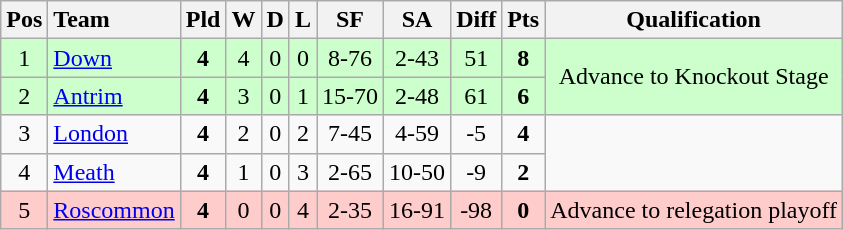<table class="wikitable">
<tr>
<th>Pos</th>
<th style="text-align:left">Team</th>
<th>Pld</th>
<th>W</th>
<th>D</th>
<th>L</th>
<th>SF</th>
<th>SA</th>
<th>Diff</th>
<th>Pts</th>
<th>Qualification</th>
</tr>
<tr align="Center" style="background:#ccffcc;">
<td>1</td>
<td style="text-align:left"> <a href='#'>Down</a></td>
<td><strong>4</strong></td>
<td>4</td>
<td>0</td>
<td>0</td>
<td>8-76</td>
<td>2-43</td>
<td>51</td>
<td><strong>8</strong></td>
<td rowspan=2>Advance to Knockout Stage</td>
</tr>
<tr align="center" style="background:#ccffcc;">
<td>2</td>
<td style="text-align:left"> <a href='#'>Antrim</a></td>
<td><strong>4</strong></td>
<td>3</td>
<td>0</td>
<td>1</td>
<td>15-70</td>
<td>2-48</td>
<td>61</td>
<td><strong>6</strong></td>
</tr>
<tr align="center">
<td>3</td>
<td style="text-align:left"> <a href='#'>London</a></td>
<td><strong>4</strong></td>
<td>2</td>
<td>0</td>
<td>2</td>
<td>7-45</td>
<td>4-59</td>
<td>-5</td>
<td><strong>4</strong></td>
<td rowspan=2></td>
</tr>
<tr align="center">
<td>4</td>
<td style="text-align:left"> <a href='#'>Meath</a></td>
<td><strong>4</strong></td>
<td>1</td>
<td>0</td>
<td>3</td>
<td>2-65</td>
<td>10-50</td>
<td>-9</td>
<td><strong>2</strong></td>
</tr>
<tr align="center" style="background:#FFCCCC;">
<td>5</td>
<td style="text-align:left"> <a href='#'>Roscommon</a></td>
<td><strong>4</strong></td>
<td>0</td>
<td>0</td>
<td>4</td>
<td>2-35</td>
<td>16-91</td>
<td>-98</td>
<td><strong>0</strong></td>
<td>Advance to relegation playoff</td>
</tr>
</table>
